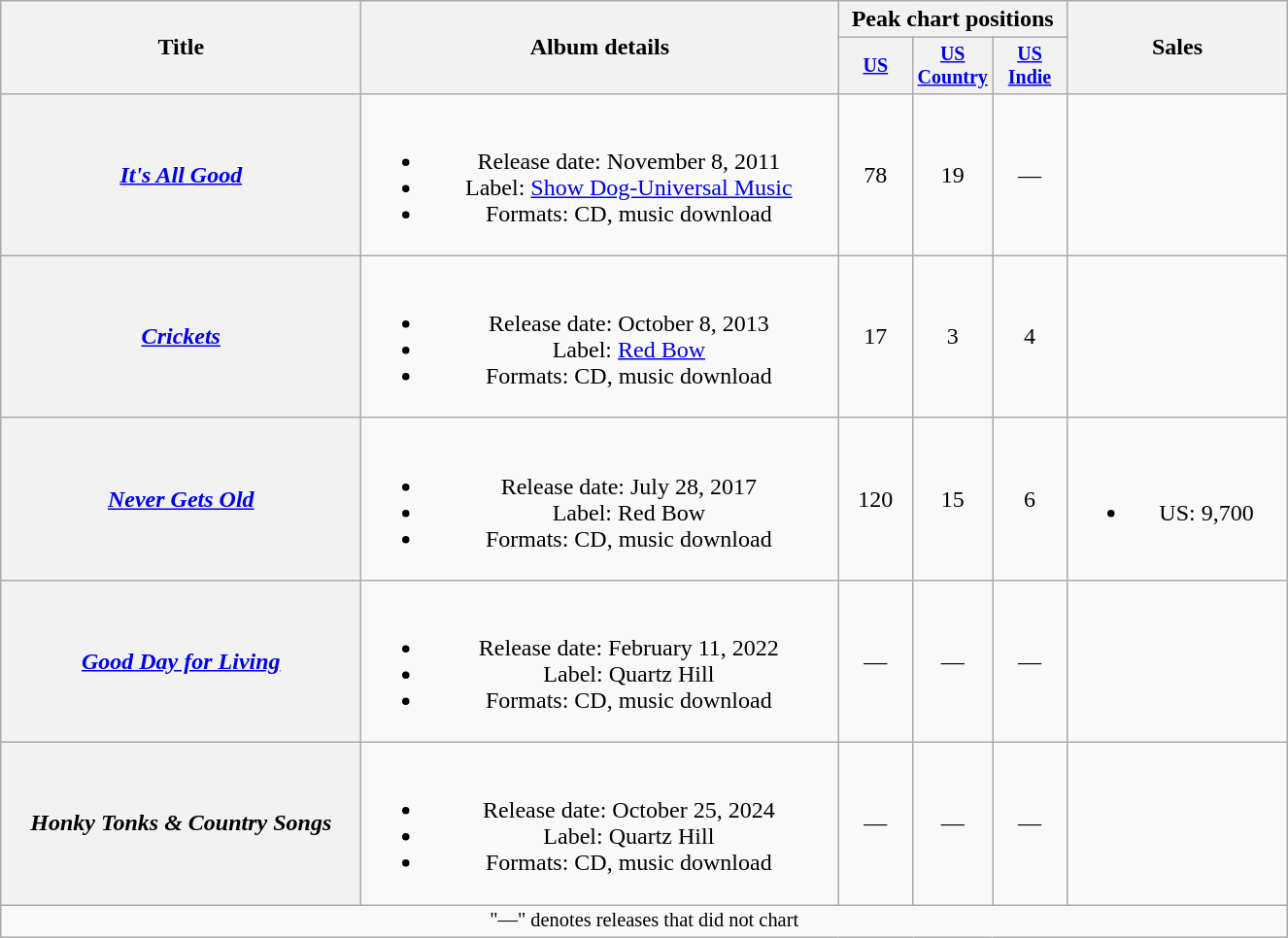<table class="wikitable plainrowheaders" style="text-align:center;">
<tr>
<th scope="col" rowspan="2" style="width:15em;">Title</th>
<th scope="col" rowspan="2" style="width:20em;">Album details</th>
<th scope="col" colspan="3">Peak chart positions</th>
<th scope="col" rowspan="2" style="width:9em;">Sales</th>
</tr>
<tr style="font-size:smaller;">
<th scope="col" width="45"><a href='#'>US</a><br></th>
<th scope="col" width="45"><a href='#'>US Country</a><br></th>
<th scope="col" width="45"><a href='#'>US<br>Indie</a><br></th>
</tr>
<tr>
<th scope="row"><em><a href='#'>It's All Good</a></em></th>
<td><br><ul><li>Release date: November 8, 2011</li><li>Label: <a href='#'>Show Dog-Universal Music</a></li><li>Formats: CD, music download</li></ul></td>
<td>78</td>
<td>19</td>
<td>—</td>
<td></td>
</tr>
<tr>
<th scope="row"><em><a href='#'>Crickets</a></em></th>
<td><br><ul><li>Release date: October 8, 2013</li><li>Label: <a href='#'>Red Bow</a></li><li>Formats: CD, music download</li></ul></td>
<td>17</td>
<td>3</td>
<td>4</td>
<td></td>
</tr>
<tr>
<th scope="row"><em><a href='#'>Never Gets Old</a></em></th>
<td><br><ul><li>Release date: July 28, 2017</li><li>Label: Red Bow</li><li>Formats: CD, music download</li></ul></td>
<td>120</td>
<td>15</td>
<td>6</td>
<td><br><ul><li>US: 9,700</li></ul></td>
</tr>
<tr>
<th scope="row"><em><a href='#'>Good Day for Living</a></em></th>
<td><br><ul><li>Release date: February 11, 2022</li><li>Label: Quartz Hill</li><li>Formats: CD, music download</li></ul></td>
<td>—</td>
<td>—</td>
<td>—</td>
<td></td>
</tr>
<tr>
<th scope="row"><em>Honky Tonks & Country Songs</em></th>
<td><br><ul><li>Release date: October 25, 2024</li><li>Label: Quartz Hill</li><li>Formats: CD, music download</li></ul></td>
<td>—</td>
<td>—</td>
<td>—</td>
<td></td>
</tr>
<tr>
<td colspan="6" style="font-size:85%">"—" denotes releases that did not chart</td>
</tr>
</table>
